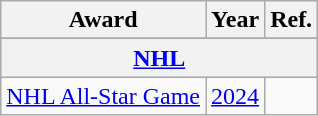<table class="wikitable">
<tr>
<th>Award</th>
<th>Year</th>
<th>Ref.</th>
</tr>
<tr ALIGN="center" bgcolor="#e0e0e0">
</tr>
<tr ALIGN="center" bgcolor="#e0e0e0">
<th colspan="3"><a href='#'>NHL</a></th>
</tr>
<tr>
<td><a href='#'>NHL All-Star Game</a></td>
<td><a href='#'>2024</a></td>
<td></td>
</tr>
</table>
